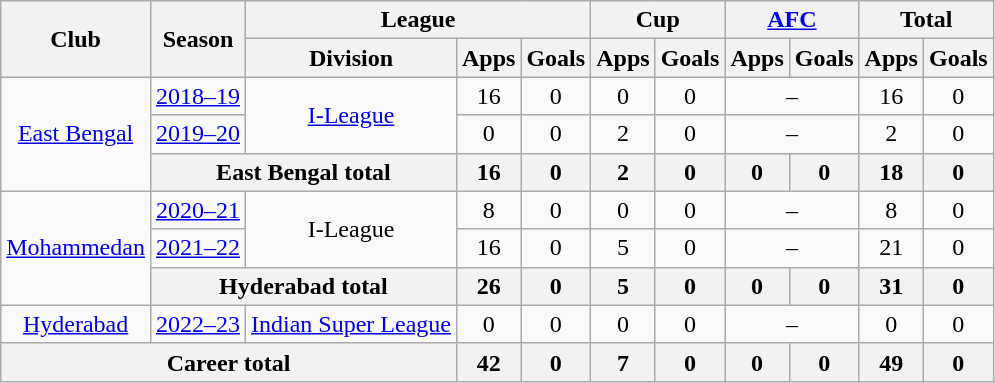<table class="wikitable" style="font-size; text-align:center;">
<tr>
<th rowspan="2">Club</th>
<th rowspan="2">Season</th>
<th colspan="3">League</th>
<th colspan="2">Cup</th>
<th colspan="2"><a href='#'>AFC</a></th>
<th colspan="2">Total</th>
</tr>
<tr>
<th>Division</th>
<th>Apps</th>
<th>Goals</th>
<th>Apps</th>
<th>Goals</th>
<th>Apps</th>
<th>Goals</th>
<th>Apps</th>
<th>Goals</th>
</tr>
<tr>
<td rowspan="3"><a href='#'>East Bengal</a></td>
<td><a href='#'>2018–19</a></td>
<td rowspan="2"><a href='#'>I-League</a></td>
<td>16</td>
<td>0</td>
<td>0</td>
<td>0</td>
<td colspan="2">–</td>
<td>16</td>
<td>0</td>
</tr>
<tr>
<td><a href='#'>2019–20</a></td>
<td>0</td>
<td>0</td>
<td>2</td>
<td>0</td>
<td colspan="2">–</td>
<td>2</td>
<td>0</td>
</tr>
<tr>
<th colspan="2">East Bengal total</th>
<th>16</th>
<th>0</th>
<th>2</th>
<th>0</th>
<th>0</th>
<th>0</th>
<th>18</th>
<th>0</th>
</tr>
<tr>
<td rowspan="3"><a href='#'>Mohammedan</a></td>
<td><a href='#'>2020–21</a></td>
<td rowspan="2">I-League</td>
<td>8</td>
<td>0</td>
<td>0</td>
<td>0</td>
<td colspan="2">–</td>
<td>8</td>
<td>0</td>
</tr>
<tr>
<td><a href='#'>2021–22</a></td>
<td>16</td>
<td>0</td>
<td>5</td>
<td>0</td>
<td colspan="2">–</td>
<td>21</td>
<td>0</td>
</tr>
<tr>
<th colspan="2">Hyderabad total</th>
<th>26</th>
<th>0</th>
<th>5</th>
<th>0</th>
<th>0</th>
<th>0</th>
<th>31</th>
<th>0</th>
</tr>
<tr>
<td rowspan="1"><a href='#'>Hyderabad</a></td>
<td><a href='#'>2022–23</a></td>
<td rowspan="1"><a href='#'>Indian Super League</a></td>
<td>0</td>
<td>0</td>
<td>0</td>
<td>0</td>
<td colspan="2">–</td>
<td>0</td>
<td>0</td>
</tr>
<tr>
<th colspan="3">Career total</th>
<th>42</th>
<th>0</th>
<th>7</th>
<th>0</th>
<th>0</th>
<th>0</th>
<th>49</th>
<th>0</th>
</tr>
</table>
